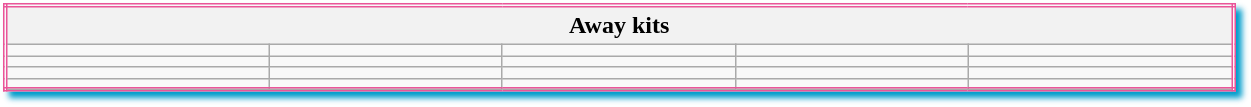<table class="wikitable mw-collapsible mw-collapsed" style="width:65%; border:double #ea5599; box-shadow: 4px 4px 4px #009dcc">
<tr>
<th colspan="5">Away kits</th>
</tr>
<tr>
<td></td>
<td></td>
<td></td>
<td></td>
<td></td>
</tr>
<tr>
<td></td>
<td></td>
<td></td>
<td></td>
<td></td>
</tr>
<tr>
<td></td>
<td></td>
<td></td>
<td></td>
<td></td>
</tr>
<tr>
<td></td>
<td></td>
<td></td>
<td></td>
<td></td>
</tr>
<tr>
</tr>
</table>
